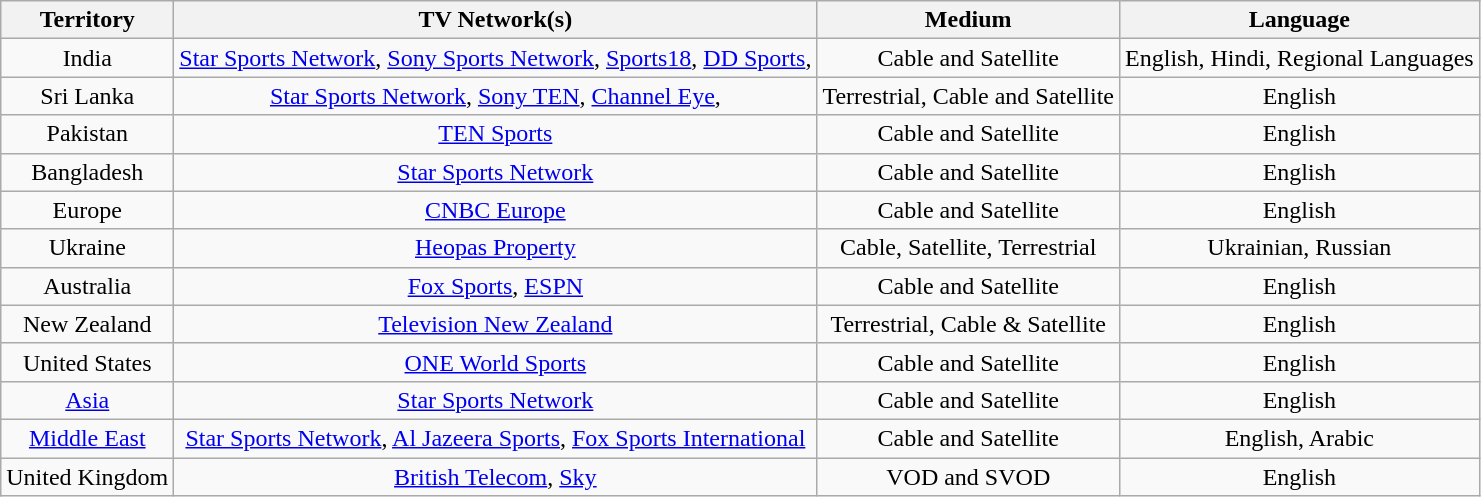<table class="wikitable plainrowheaders" style="text-align:center;">
<tr>
<th scope="col">Territory</th>
<th scope="col">TV Network(s)</th>
<th scope="col">Medium</th>
<th scope="col">Language</th>
</tr>
<tr>
<td scope="row">India</td>
<td><a href='#'>Star Sports Network</a>, <a href='#'>Sony Sports Network</a>, <a href='#'>Sports18</a>, <a href='#'>DD Sports</a>,</td>
<td>Cable and Satellite</td>
<td>English, Hindi, Regional Languages</td>
</tr>
<tr>
<td scope="row">Sri Lanka</td>
<td><a href='#'>Star Sports Network</a>, <a href='#'>Sony TEN</a>, <a href='#'>Channel Eye</a>,</td>
<td>Terrestrial, Cable and Satellite</td>
<td>English</td>
</tr>
<tr>
<td scope="row">Pakistan</td>
<td><a href='#'>TEN Sports</a></td>
<td>Cable and Satellite</td>
<td>English</td>
</tr>
<tr>
<td scope="row">Bangladesh</td>
<td><a href='#'>Star Sports Network</a></td>
<td>Cable and Satellite</td>
<td>English</td>
</tr>
<tr>
<td scope="row">Europe</td>
<td><a href='#'>CNBC Europe</a></td>
<td>Cable and Satellite</td>
<td>English</td>
</tr>
<tr>
<td scope="row">Ukraine</td>
<td><a href='#'>Heopas Property</a></td>
<td>Cable, Satellite, Terrestrial</td>
<td>Ukrainian, Russian</td>
</tr>
<tr>
<td scope="row">Australia</td>
<td><a href='#'>Fox Sports</a>, <a href='#'>ESPN</a></td>
<td>Cable and Satellite</td>
<td>English</td>
</tr>
<tr>
<td scope="row">New Zealand</td>
<td><a href='#'>Television New Zealand</a></td>
<td>Terrestrial, Cable & Satellite</td>
<td>English</td>
</tr>
<tr>
<td scope="row">United States</td>
<td><a href='#'>ONE World Sports</a></td>
<td>Cable and Satellite</td>
<td>English</td>
</tr>
<tr>
<td><a href='#'>Asia</a></td>
<td><a href='#'>Star Sports Network</a></td>
<td>Cable and Satellite</td>
<td>English</td>
</tr>
<tr>
<td><a href='#'>Middle East</a></td>
<td><a href='#'>Star Sports Network</a>, <a href='#'>Al Jazeera Sports</a>, <a href='#'>Fox Sports International</a></td>
<td>Cable and Satellite</td>
<td>English, Arabic</td>
</tr>
<tr>
<td scope="row">United Kingdom</td>
<td><a href='#'>British Telecom</a>, <a href='#'>Sky</a></td>
<td>VOD and SVOD</td>
<td>English</td>
</tr>
</table>
